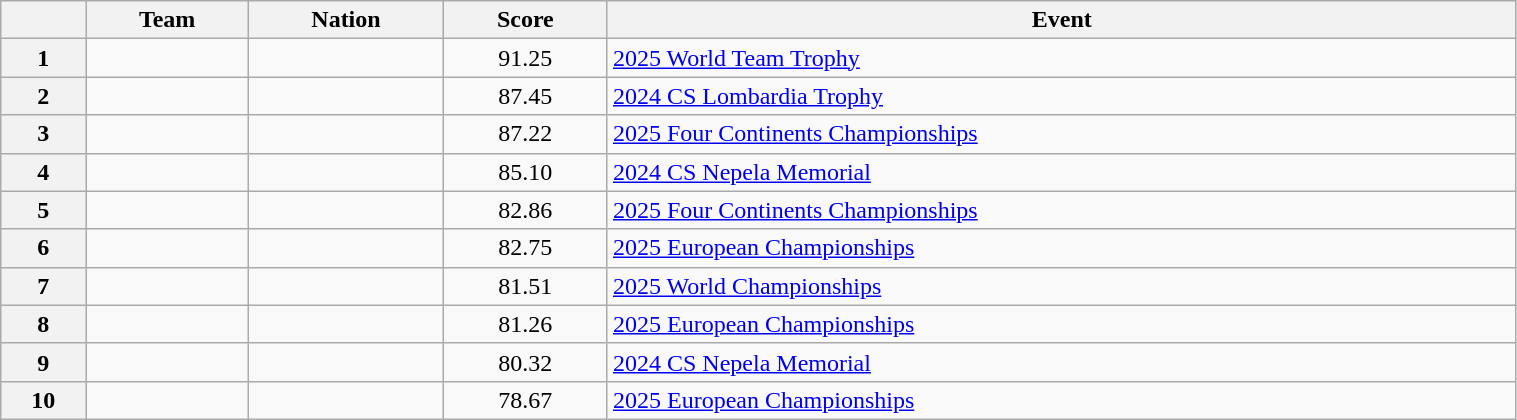<table class="wikitable unsortable" style="text-align:left; width:80%">
<tr>
<th scope="col"></th>
<th scope="col">Team</th>
<th scope="col">Nation</th>
<th scope="col">Score</th>
<th scope="col">Event</th>
</tr>
<tr>
<th scope="row">1</th>
<td></td>
<td></td>
<td style="text-align:center">91.25</td>
<td><a href='#'>2025 World Team Trophy</a></td>
</tr>
<tr>
<th scope="row">2</th>
<td></td>
<td></td>
<td style="text-align:center">87.45</td>
<td><a href='#'>2024 CS Lombardia Trophy</a></td>
</tr>
<tr>
<th scope="row">3</th>
<td></td>
<td></td>
<td style="text-align:center">87.22</td>
<td><a href='#'>2025 Four Continents Championships</a></td>
</tr>
<tr>
<th scope="row">4</th>
<td></td>
<td></td>
<td style="text-align:center">85.10</td>
<td><a href='#'>2024 CS Nepela Memorial</a></td>
</tr>
<tr>
<th scope="row">5</th>
<td></td>
<td></td>
<td style="text-align:center">82.86</td>
<td><a href='#'>2025 Four Continents Championships</a></td>
</tr>
<tr>
<th scope="row">6</th>
<td></td>
<td></td>
<td style="text-align:center">82.75</td>
<td><a href='#'>2025 European Championships</a></td>
</tr>
<tr>
<th scope="row">7</th>
<td></td>
<td></td>
<td style="text-align:center">81.51</td>
<td><a href='#'>2025 World Championships</a></td>
</tr>
<tr>
<th scope="row">8</th>
<td></td>
<td></td>
<td style="text-align:center">81.26</td>
<td><a href='#'>2025 European Championships</a></td>
</tr>
<tr>
<th scope="row">9</th>
<td></td>
<td></td>
<td style="text-align:center">80.32</td>
<td><a href='#'>2024 CS Nepela Memorial</a></td>
</tr>
<tr>
<th scope="row">10</th>
<td></td>
<td></td>
<td style="text-align:center">78.67</td>
<td><a href='#'>2025 European Championships</a></td>
</tr>
</table>
